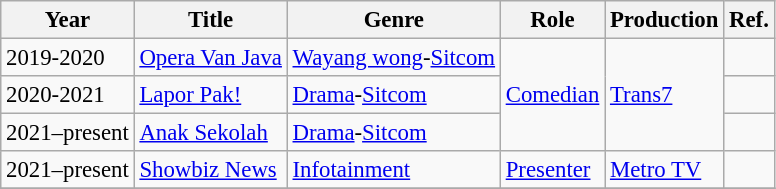<table class="wikitable" style="font-size: 95%;">
<tr>
<th>Year</th>
<th>Title</th>
<th>Genre</th>
<th>Role</th>
<th>Production</th>
<th>Ref.</th>
</tr>
<tr>
<td>2019-2020</td>
<td><a href='#'>Opera Van Java</a></td>
<td><a href='#'>Wayang wong</a>-<a href='#'>Sitcom</a></td>
<td rowspan="3"><a href='#'>Comedian</a></td>
<td rowspan="3"><a href='#'>Trans7</a></td>
<td></td>
</tr>
<tr>
<td>2020-2021</td>
<td><a href='#'>Lapor Pak!</a></td>
<td><a href='#'>Drama</a>-<a href='#'>Sitcom</a></td>
<td></td>
</tr>
<tr>
<td>2021–present</td>
<td><a href='#'>Anak Sekolah</a></td>
<td><a href='#'>Drama</a>-<a href='#'>Sitcom</a></td>
<td></td>
</tr>
<tr>
<td>2021–present</td>
<td><a href='#'>Showbiz News</a></td>
<td><a href='#'>Infotainment</a></td>
<td><a href='#'>Presenter</a></td>
<td><a href='#'>Metro TV</a></td>
<td></td>
</tr>
<tr>
</tr>
</table>
